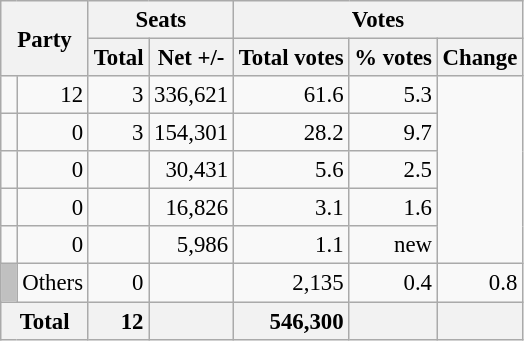<table class="wikitable" style="text-align:right; font-size:95%;">
<tr>
<th colspan="2" rowspan="2">Party</th>
<th colspan="2">Seats</th>
<th colspan="3">Votes</th>
</tr>
<tr>
<th>Total</th>
<th>Net +/-</th>
<th>Total votes</th>
<th>% votes</th>
<th>Change</th>
</tr>
<tr>
<td></td>
<td>12</td>
<td>3</td>
<td>336,621</td>
<td>61.6</td>
<td>5.3</td>
</tr>
<tr>
<td></td>
<td>0</td>
<td>3</td>
<td>154,301</td>
<td>28.2</td>
<td>9.7</td>
</tr>
<tr>
<td></td>
<td>0</td>
<td></td>
<td>30,431</td>
<td>5.6</td>
<td>2.5</td>
</tr>
<tr>
<td></td>
<td>0</td>
<td></td>
<td>16,826</td>
<td>3.1</td>
<td>1.6</td>
</tr>
<tr>
<td></td>
<td>0</td>
<td></td>
<td>5,986</td>
<td>1.1</td>
<td>new</td>
</tr>
<tr>
<td style="background:silver;"> </td>
<td align=left>Others</td>
<td>0</td>
<td></td>
<td>2,135</td>
<td>0.4</td>
<td>0.8</td>
</tr>
<tr>
<th colspan="2" style="background:#f2f2f2">Total</th>
<td style="background:#f2f2f2;"><strong>12</strong></td>
<td style="background:#f2f2f2;"></td>
<td style="background:#f2f2f2;"><strong>546,300</strong></td>
<td style="background:#f2f2f2;"></td>
<td style="background:#f2f2f2;"></td>
</tr>
</table>
